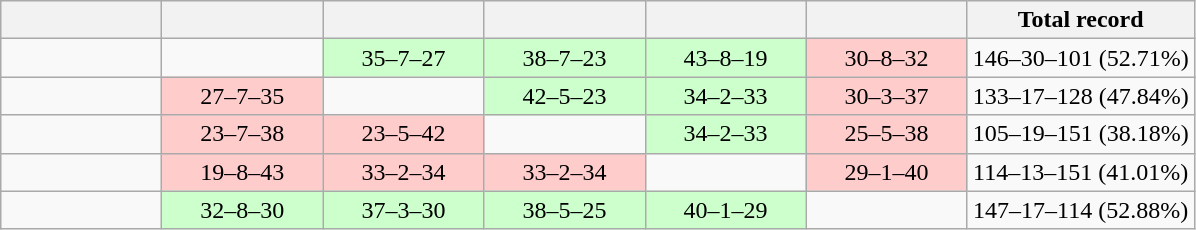<table class="wikitable">
<tr>
<th></th>
<th width=100px></th>
<th width=100px></th>
<th width=100px></th>
<th width=100px></th>
<th width=100px></th>
<th>Total record</th>
</tr>
<tr>
<td width=100px></td>
<td></td>
<td align=center bgcolor=#CCFFCC>35–7–27</td>
<td align=center bgcolor=#CCFFCC>38–7–23</td>
<td align=center bgcolor=#CCFFCC>43–8–19</td>
<td align=center bgcolor=#FFCCCC>30–8–32</td>
<td align=center>146–30–101 (52.71%)</td>
</tr>
<tr>
<td width=100px></td>
<td align=center bgcolor=#FFCCCC>27–7–35</td>
<td></td>
<td align=center bgcolor=#CCFFCC>42–5–23</td>
<td align=center bgcolor=#CCFFCC>34–2–33</td>
<td align=center bgcolor=#FFCCCC>30–3–37</td>
<td align=center>133–17–128 (47.84%)</td>
</tr>
<tr>
<td width=100px></td>
<td align=center bgcolor=#FFCCCC>23–7–38</td>
<td align=center bgcolor=#FFCCCC>23–5–42</td>
<td></td>
<td align=center bgcolor=#CCFFCC>34–2–33</td>
<td align=center bgcolor=#FFCCCC>25–5–38</td>
<td align=center>105–19–151 (38.18%)</td>
</tr>
<tr>
<td width=100px></td>
<td align=center bgcolor=#FFCCCC>19–8–43</td>
<td align=center bgcolor=#FFCCCC>33–2–34</td>
<td align=center bgcolor=#FFCCCC>33–2–34</td>
<td></td>
<td align=center bgcolor=#FFCCCC>29–1–40</td>
<td align=center>114–13–151 (41.01%)</td>
</tr>
<tr>
<td width=100px></td>
<td align=center bgcolor=#CCFFCC>32–8–30</td>
<td align=center bgcolor=#CCFFCC>37–3–30</td>
<td align=center bgcolor=#CCFFCC>38–5–25</td>
<td align=center bgcolor=#CCFFCC>40–1–29</td>
<td></td>
<td align=center>147–17–114 (52.88%)</td>
</tr>
</table>
